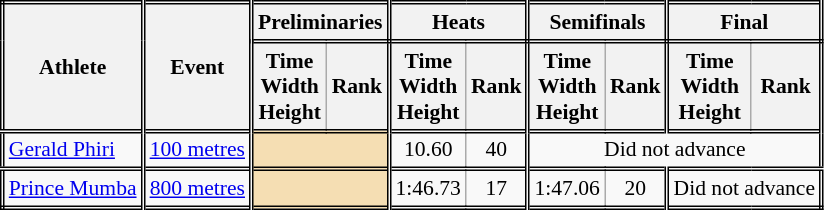<table class=wikitable style="font-size:90%; border: double;">
<tr>
<th rowspan="2" style="border-right:double">Athlete</th>
<th rowspan="2" style="border-right:double">Event</th>
<th colspan="2" style="border-right:double; border-bottom:double;">Preliminaries</th>
<th colspan="2" style="border-right:double; border-bottom:double;">Heats</th>
<th colspan="2" style="border-right:double; border-bottom:double;">Semifinals</th>
<th colspan="2" style="border-right:double; border-bottom:double;">Final</th>
</tr>
<tr>
<th>Time<br>Width<br>Height</th>
<th style="border-right:double">Rank</th>
<th>Time<br>Width<br>Height</th>
<th style="border-right:double">Rank</th>
<th>Time<br>Width<br>Height</th>
<th style="border-right:double">Rank</th>
<th>Time<br>Width<br>Height</th>
<th style="border-right:double">Rank</th>
</tr>
<tr style="border-top: double;">
<td style="border-right:double"><a href='#'>Gerald Phiri</a></td>
<td style="border-right:double"><a href='#'>100 metres</a></td>
<td style="border-right:double" colspan= 2 bgcolor="wheat"></td>
<td align=center>10.60</td>
<td align=center style="border-right:double">40</td>
<td colspan="4" align=center>Did not advance</td>
</tr>
<tr style="border-top: double;">
<td style="border-right:double"><a href='#'>Prince Mumba</a></td>
<td style="border-right:double"><a href='#'>800 metres</a></td>
<td style="border-right:double" colspan= 2 bgcolor="wheat"></td>
<td align=center>1:46.73</td>
<td align=center style="border-right:double">17</td>
<td align=center>1:47.06</td>
<td align=center style="border-right:double">20</td>
<td colspan="2" align=center>Did not advance</td>
</tr>
</table>
